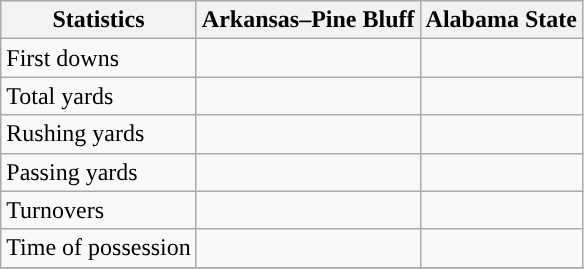<table class="wikitable">
<tr>
<th>Statistics</th>
<th>Arkansas–Pine Bluff</th>
<th>Alabama State</th>
</tr>
<tr>
<td>First downs</td>
<td> </td>
<td> </td>
</tr>
<tr>
<td>Total yards</td>
<td> </td>
<td> </td>
</tr>
<tr>
<td>Rushing yards</td>
<td> </td>
<td> </td>
</tr>
<tr>
<td>Passing yards</td>
<td> </td>
<td> </td>
</tr>
<tr>
<td>Turnovers</td>
<td> </td>
<td> </td>
</tr>
<tr>
<td>Time of possession</td>
<td> </td>
<td> </td>
</tr>
<tr>
</tr>
</table>
